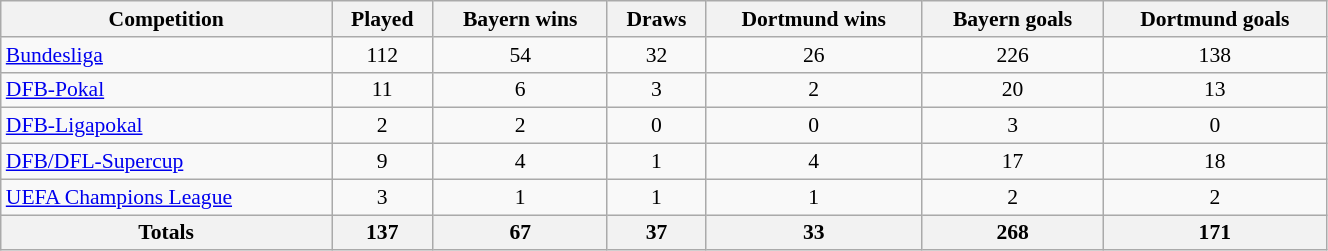<table class="wikitable" style="width:70%; margin:0 left; font-size: 90%">
<tr>
<th>Competition</th>
<th>Played</th>
<th>Bayern wins</th>
<th>Draws</th>
<th>Dortmund wins</th>
<th>Bayern goals</th>
<th>Dortmund goals</th>
</tr>
<tr>
<td align=left><a href='#'>Bundesliga</a></td>
<td align=center>112</td>
<td align=center>54</td>
<td align=center>32</td>
<td align=center>26</td>
<td align=center>226</td>
<td align=center>138</td>
</tr>
<tr>
<td align=left><a href='#'>DFB-Pokal</a></td>
<td align=center>11</td>
<td align=center>6</td>
<td align=center>3</td>
<td align=center>2</td>
<td align=center>20</td>
<td align=center>13</td>
</tr>
<tr>
<td align=left><a href='#'>DFB-Ligapokal</a></td>
<td align=center>2</td>
<td align=center>2</td>
<td align=center>0</td>
<td align=center>0</td>
<td align=center>3</td>
<td align=center>0</td>
</tr>
<tr>
<td align=left><a href='#'>DFB/DFL-Supercup</a></td>
<td align=center>9</td>
<td align=center>4</td>
<td align=center>1</td>
<td align=center>4</td>
<td align=center>17</td>
<td align=center>18</td>
</tr>
<tr>
<td align=left><a href='#'>UEFA Champions League</a></td>
<td align=center>3</td>
<td align=center>1</td>
<td align=center>1</td>
<td align=center>1</td>
<td align=center>2</td>
<td align=center>2</td>
</tr>
<tr class="sortbottom">
<th align=left>Totals</th>
<th>137</th>
<th>67</th>
<th>37</th>
<th>33</th>
<th>268</th>
<th>171</th>
</tr>
</table>
